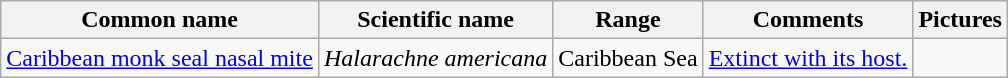<table class="wikitable sortable">
<tr>
<th>Common name</th>
<th>Scientific name</th>
<th>Range</th>
<th class="unsortable">Comments</th>
<th>Pictures</th>
</tr>
<tr>
<td><a href='#'>Caribbean monk seal nasal mite</a></td>
<td><em>Halarachne americana</em></td>
<td>Caribbean Sea</td>
<td><a href='#'>Extinct with its host.</a></td>
<td></td>
</tr>
</table>
